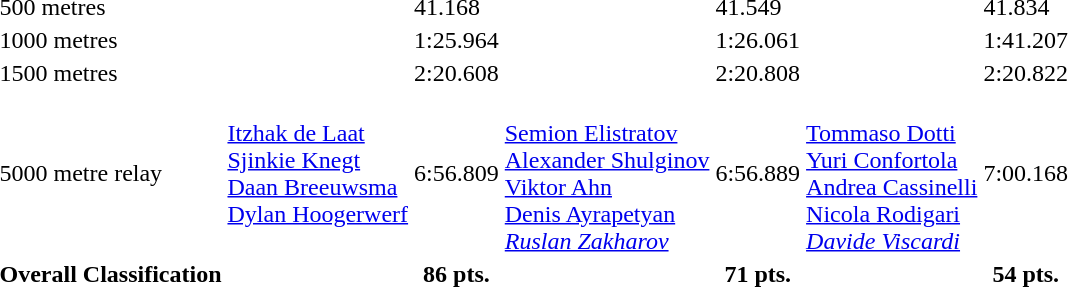<table>
<tr>
<td>500 metres</td>
<td></td>
<td>41.168</td>
<td></td>
<td>41.549</td>
<td></td>
<td>41.834</td>
</tr>
<tr>
<td>1000 metres</td>
<td></td>
<td>1:25.964</td>
<td></td>
<td>1:26.061</td>
<td></td>
<td>1:41.207</td>
</tr>
<tr>
<td>1500 metres</td>
<td></td>
<td>2:20.608</td>
<td></td>
<td>2:20.808</td>
<td></td>
<td>2:20.822</td>
</tr>
<tr>
<td>5000 metre relay</td>
<td valign=top><br><a href='#'>Itzhak de Laat</a><br><a href='#'>Sjinkie Knegt</a><br><a href='#'>Daan Breeuwsma</a><br><a href='#'>Dylan Hoogerwerf</a></td>
<td>6:56.809</td>
<td><br><a href='#'>Semion Elistratov</a><br><a href='#'>Alexander Shulginov</a><br><a href='#'>Viktor Ahn</a><br><a href='#'>Denis Ayrapetyan</a><br><em><a href='#'>Ruslan Zakharov</a></em></td>
<td>6:56.889</td>
<td><br><a href='#'>Tommaso Dotti</a><br><a href='#'>Yuri Confortola</a><br><a href='#'>Andrea Cassinelli</a><br><a href='#'>Nicola Rodigari</a><br><em><a href='#'>Davide Viscardi</a></em></td>
<td>7:00.168</td>
</tr>
<tr>
<th>Overall Classification</th>
<th></th>
<th>86 pts.</th>
<th></th>
<th>71 pts.</th>
<th></th>
<th>54 pts.</th>
</tr>
</table>
